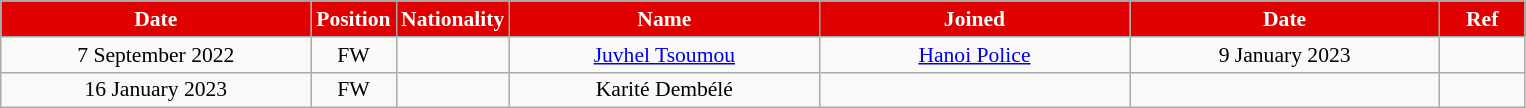<table class="wikitable"  style="text-align:center; font-size:90%; ">
<tr>
<th style="background:#E00000; color:white; width:200px;">Date</th>
<th style="background:#E00000; color:white; width:50px;">Position</th>
<th style="background:#E00000; color:white; width:50px;">Nationality</th>
<th style="background:#E00000; color:white; width:200px;">Name</th>
<th style="background:#E00000; color:white; width:200px;">Joined</th>
<th style="background:#E00000; color:white; width:200px;">Date</th>
<th style="background:#E00000; color:white; width:50px;">Ref</th>
</tr>
<tr>
<td>7 September 2022</td>
<td>FW</td>
<td></td>
<td><a href='#'>Juvhel Tsoumou</a></td>
<td><a href='#'>Hanoi Police</a></td>
<td>9 January 2023</td>
<td></td>
</tr>
<tr>
<td>16 January 2023</td>
<td>FW</td>
<td></td>
<td>Karité Dembélé</td>
<td></td>
<td></td>
<td></td>
</tr>
</table>
